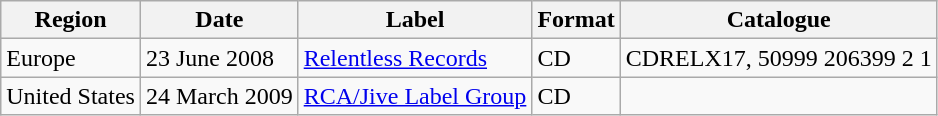<table class="wikitable">
<tr>
<th>Region</th>
<th>Date</th>
<th>Label</th>
<th>Format</th>
<th>Catalogue</th>
</tr>
<tr>
<td>Europe</td>
<td>23 June 2008</td>
<td><a href='#'>Relentless Records</a></td>
<td>CD</td>
<td>CDRELX17, 50999 206399 2 1</td>
</tr>
<tr>
<td>United States</td>
<td>24 March 2009</td>
<td><a href='#'>RCA/Jive Label Group</a></td>
<td>CD</td>
<td></td>
</tr>
</table>
